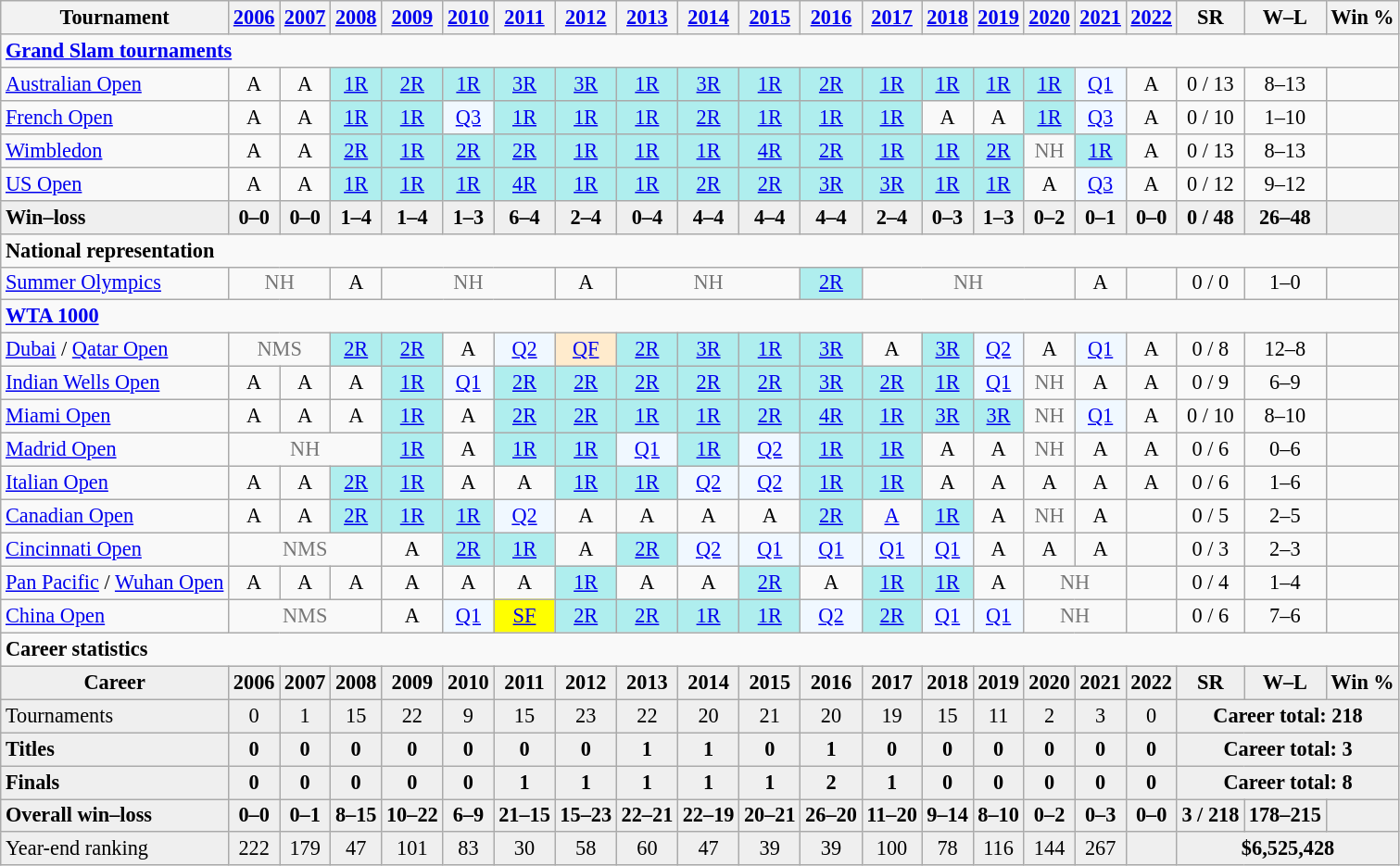<table class="wikitable nowrap" style=text-align:center;font-size:93%>
<tr>
<th>Tournament</th>
<th><a href='#'>2006</a></th>
<th><a href='#'>2007</a></th>
<th><a href='#'>2008</a></th>
<th><a href='#'>2009</a></th>
<th><a href='#'>2010</a></th>
<th><a href='#'>2011</a></th>
<th><a href='#'>2012</a></th>
<th><a href='#'>2013</a></th>
<th><a href='#'>2014</a></th>
<th><a href='#'>2015</a></th>
<th><a href='#'>2016</a></th>
<th><a href='#'>2017</a></th>
<th><a href='#'>2018</a></th>
<th><a href='#'>2019</a></th>
<th><a href='#'>2020</a></th>
<th><a href='#'>2021</a></th>
<th><a href='#'>2022</a></th>
<th>SR</th>
<th>W–L</th>
<th>Win %</th>
</tr>
<tr>
<td colspan="21" align="left"><strong><a href='#'>Grand Slam tournaments</a></strong></td>
</tr>
<tr>
<td align=left><a href='#'>Australian Open</a></td>
<td>A</td>
<td>A</td>
<td bgcolor=afeeee><a href='#'>1R</a></td>
<td bgcolor=afeeee><a href='#'>2R</a></td>
<td bgcolor=afeeee><a href='#'>1R</a></td>
<td bgcolor=afeeee><a href='#'>3R</a></td>
<td bgcolor=afeeee><a href='#'>3R</a></td>
<td bgcolor=afeeee><a href='#'>1R</a></td>
<td bgcolor=afeeee><a href='#'>3R</a></td>
<td bgcolor=afeeee><a href='#'>1R</a></td>
<td bgcolor=afeeee><a href='#'>2R</a></td>
<td bgcolor=afeeee><a href='#'>1R</a></td>
<td bgcolor=afeeee><a href='#'>1R</a></td>
<td bgcolor=afeeee><a href='#'>1R</a></td>
<td bgcolor=afeeee><a href='#'>1R</a></td>
<td bgcolor=f0f8ff><a href='#'>Q1</a></td>
<td>A</td>
<td>0 / 13</td>
<td>8–13</td>
<td></td>
</tr>
<tr>
<td align=left><a href='#'>French Open</a></td>
<td>A</td>
<td>A</td>
<td bgcolor=afeeee><a href='#'>1R</a></td>
<td bgcolor=afeeee><a href='#'>1R</a></td>
<td bgcolor=f0f8ff><a href='#'>Q3</a></td>
<td bgcolor=afeeee><a href='#'>1R</a></td>
<td bgcolor=afeeee><a href='#'>1R</a></td>
<td bgcolor=afeeee><a href='#'>1R</a></td>
<td bgcolor=afeeee><a href='#'>2R</a></td>
<td bgcolor=afeeee><a href='#'>1R</a></td>
<td bgcolor=afeeee><a href='#'>1R</a></td>
<td bgcolor=afeeee><a href='#'>1R</a></td>
<td>A</td>
<td>A</td>
<td bgcolor=afeeee><a href='#'>1R</a></td>
<td bgcolor=f0f8ff><a href='#'>Q3</a></td>
<td>A</td>
<td>0 / 10</td>
<td>1–10</td>
<td></td>
</tr>
<tr>
<td align=left><a href='#'>Wimbledon</a></td>
<td>A</td>
<td>A</td>
<td bgcolor=afeeee><a href='#'>2R</a></td>
<td bgcolor=afeeee><a href='#'>1R</a></td>
<td bgcolor=afeeee><a href='#'>2R</a></td>
<td bgcolor=afeeee><a href='#'>2R</a></td>
<td bgcolor=afeeee><a href='#'>1R</a></td>
<td bgcolor=afeeee><a href='#'>1R</a></td>
<td bgcolor=afeeee><a href='#'>1R</a></td>
<td bgcolor=afeeee><a href='#'>4R</a></td>
<td bgcolor=afeeee><a href='#'>2R</a></td>
<td bgcolor=afeeee><a href='#'>1R</a></td>
<td bgcolor=afeeee><a href='#'>1R</a></td>
<td bgcolor=afeeee><a href='#'>2R</a></td>
<td style=color:#767676>NH</td>
<td bgcolor=afeeee><a href='#'>1R</a></td>
<td>A</td>
<td>0 / 13</td>
<td>8–13</td>
<td></td>
</tr>
<tr>
<td align=left><a href='#'>US Open</a></td>
<td>A</td>
<td>A</td>
<td bgcolor=afeeee><a href='#'>1R</a></td>
<td bgcolor=afeeee><a href='#'>1R</a></td>
<td bgcolor=afeeee><a href='#'>1R</a></td>
<td bgcolor=afeeee><a href='#'>4R</a></td>
<td bgcolor=afeeee><a href='#'>1R</a></td>
<td bgcolor=afeeee><a href='#'>1R</a></td>
<td bgcolor=afeeee><a href='#'>2R</a></td>
<td bgcolor=afeeee><a href='#'>2R</a></td>
<td bgcolor=afeeee><a href='#'>3R</a></td>
<td bgcolor=afeeee><a href='#'>3R</a></td>
<td bgcolor=afeeee><a href='#'>1R</a></td>
<td bgcolor=afeeee><a href='#'>1R</a></td>
<td>A</td>
<td bgcolor=f0f8ff><a href='#'>Q3</a></td>
<td>A</td>
<td>0 / 12</td>
<td>9–12</td>
<td></td>
</tr>
<tr style=background:#efefef;font-weight:bold>
<td align=left>Win–loss</td>
<td>0–0</td>
<td>0–0</td>
<td>1–4</td>
<td>1–4</td>
<td>1–3</td>
<td>6–4</td>
<td>2–4</td>
<td>0–4</td>
<td>4–4</td>
<td>4–4</td>
<td>4–4</td>
<td>2–4</td>
<td>0–3</td>
<td>1–3</td>
<td>0–2</td>
<td>0–1</td>
<td>0–0</td>
<td>0 / 48</td>
<td>26–48</td>
<td></td>
</tr>
<tr>
<td colspan="21" align="left"><strong>National representation</strong></td>
</tr>
<tr>
<td align=left><a href='#'>Summer Olympics</a></td>
<td colspan=2 style=color:#767676>NH</td>
<td>A</td>
<td colspan=3 style=color:#767676>NH</td>
<td>A</td>
<td colspan=3 style=color:#767676>NH</td>
<td bgcolor=afeeee><a href='#'>2R</a></td>
<td colspan=4 style=color:#767676>NH</td>
<td>A</td>
<td></td>
<td>0 / 0</td>
<td>1–0</td>
<td></td>
</tr>
<tr>
<td colspan="21" align="left"><strong><a href='#'>WTA 1000</a></strong></td>
</tr>
<tr>
<td align=left><a href='#'>Dubai</a> / <a href='#'>Qatar Open</a></td>
<td colspan=2 style=color:#767676>NMS</td>
<td bgcolor=afeeee><a href='#'>2R</a></td>
<td bgcolor=afeeee><a href='#'>2R</a></td>
<td>A</td>
<td bgcolor=f0f8ff><a href='#'>Q2</a></td>
<td bgcolor=ffebcd><a href='#'>QF</a></td>
<td bgcolor=afeeee><a href='#'>2R</a></td>
<td bgcolor=afeeee><a href='#'>3R</a></td>
<td bgcolor=afeeee><a href='#'>1R</a></td>
<td bgcolor=afeeee><a href='#'>3R</a></td>
<td>A</td>
<td bgcolor=afeeee><a href='#'>3R</a></td>
<td bgcolor=f0f8ff><a href='#'>Q2</a></td>
<td>A</td>
<td bgcolor=f0f8ff><a href='#'>Q1</a></td>
<td>A</td>
<td>0 / 8</td>
<td>12–8</td>
<td></td>
</tr>
<tr>
<td align=left><a href='#'>Indian Wells Open</a></td>
<td>A</td>
<td>A</td>
<td>A</td>
<td bgcolor=afeeee><a href='#'>1R</a></td>
<td bgcolor=f0f8ff><a href='#'>Q1</a></td>
<td bgcolor=afeeee><a href='#'>2R</a></td>
<td bgcolor=afeeee><a href='#'>2R</a></td>
<td bgcolor=afeeee><a href='#'>2R</a></td>
<td bgcolor=afeeee><a href='#'>2R</a></td>
<td bgcolor=afeeee><a href='#'>2R</a></td>
<td bgcolor=afeeee><a href='#'>3R</a></td>
<td bgcolor=afeeee><a href='#'>2R</a></td>
<td bgcolor=afeeee><a href='#'>1R</a></td>
<td bgcolor=f0f8ff><a href='#'>Q1</a></td>
<td style=color:#767676>NH</td>
<td>A</td>
<td>A</td>
<td>0 / 9</td>
<td>6–9</td>
<td></td>
</tr>
<tr>
<td align=left><a href='#'>Miami Open</a></td>
<td>A</td>
<td>A</td>
<td>A</td>
<td bgcolor=afeeee><a href='#'>1R</a></td>
<td>A</td>
<td bgcolor=afeeee><a href='#'>2R</a></td>
<td bgcolor=afeeee><a href='#'>2R</a></td>
<td bgcolor=afeeee><a href='#'>1R</a></td>
<td bgcolor=afeeee><a href='#'>1R</a></td>
<td bgcolor=afeeee><a href='#'>2R</a></td>
<td bgcolor=afeeee><a href='#'>4R</a></td>
<td bgcolor=afeeee><a href='#'>1R</a></td>
<td bgcolor=afeeee><a href='#'>3R</a></td>
<td bgcolor=afeeee><a href='#'>3R</a></td>
<td style=color:#767676>NH</td>
<td bgcolor=f0f8ff><a href='#'>Q1</a></td>
<td>A</td>
<td>0 / 10</td>
<td>8–10</td>
<td></td>
</tr>
<tr>
<td align=left><a href='#'>Madrid Open</a></td>
<td colspan=3 style=color:#767676>NH</td>
<td bgcolor=afeeee><a href='#'>1R</a></td>
<td>A</td>
<td bgcolor=afeeee><a href='#'>1R</a></td>
<td bgcolor=afeeee><a href='#'>1R</a></td>
<td bgcolor=f0f8ff><a href='#'>Q1</a></td>
<td bgcolor=afeeee><a href='#'>1R</a></td>
<td bgcolor=f0f8ff><a href='#'>Q2</a></td>
<td bgcolor=afeeee><a href='#'>1R</a></td>
<td bgcolor=afeeee><a href='#'>1R</a></td>
<td>A</td>
<td>A</td>
<td style=color:#767676>NH</td>
<td>A</td>
<td>A</td>
<td>0 / 6</td>
<td>0–6</td>
<td></td>
</tr>
<tr>
<td align=left><a href='#'>Italian Open</a></td>
<td>A</td>
<td>A</td>
<td bgcolor=afeeee><a href='#'>2R</a></td>
<td bgcolor=afeeee><a href='#'>1R</a></td>
<td>A</td>
<td>A</td>
<td bgcolor=afeeee><a href='#'>1R</a></td>
<td bgcolor=afeeee><a href='#'>1R</a></td>
<td bgcolor=f0f8ff><a href='#'>Q2</a></td>
<td bgcolor=f0f8ff><a href='#'>Q2</a></td>
<td bgcolor=afeeee><a href='#'>1R</a></td>
<td bgcolor=afeeee><a href='#'>1R</a></td>
<td>A</td>
<td>A</td>
<td>A</td>
<td>A</td>
<td>A</td>
<td>0 / 6</td>
<td>1–6</td>
<td></td>
</tr>
<tr>
<td align=left><a href='#'>Canadian Open</a></td>
<td>A</td>
<td>A</td>
<td bgcolor=afeeee><a href='#'>2R</a></td>
<td bgcolor=afeeee><a href='#'>1R</a></td>
<td bgcolor=afeeee><a href='#'>1R</a></td>
<td bgcolor=f0f8ff><a href='#'>Q2</a></td>
<td>A</td>
<td>A</td>
<td>A</td>
<td>A</td>
<td bgcolor=afeeee><a href='#'>2R</a></td>
<td><a href='#'>A</a></td>
<td bgcolor=afeeee><a href='#'>1R</a></td>
<td>A</td>
<td style=color:#767676>NH</td>
<td>A</td>
<td></td>
<td>0 / 5</td>
<td>2–5</td>
<td></td>
</tr>
<tr>
<td align="left"><a href='#'>Cincinnati Open</a></td>
<td colspan="3" style="color:#767676">NMS</td>
<td>A</td>
<td bgcolor=afeeee><a href='#'>2R</a></td>
<td bgcolor=afeeee><a href='#'>1R</a></td>
<td>A</td>
<td bgcolor=afeeee><a href='#'>2R</a></td>
<td bgcolor=f0f8ff><a href='#'>Q2</a></td>
<td bgcolor=f0f8ff><a href='#'>Q1</a></td>
<td bgcolor=f0f8ff><a href='#'>Q1</a></td>
<td bgcolor=f0f8ff><a href='#'>Q1</a></td>
<td bgcolor=f0f8ff><a href='#'>Q1</a></td>
<td>A</td>
<td>A</td>
<td>A</td>
<td></td>
<td>0 / 3</td>
<td>2–3</td>
<td></td>
</tr>
<tr>
<td align=left><a href='#'>Pan Pacific</a> / <a href='#'>Wuhan Open</a></td>
<td>A</td>
<td>A</td>
<td>A</td>
<td>A</td>
<td>A</td>
<td>A</td>
<td bgcolor=afeeee><a href='#'>1R</a></td>
<td>A</td>
<td>A</td>
<td bgcolor=afeeee><a href='#'>2R</a></td>
<td>A</td>
<td bgcolor=afeeee><a href='#'>1R</a></td>
<td bgcolor=afeeee><a href='#'>1R</a></td>
<td>A</td>
<td colspan=2 style=color:#767676>NH</td>
<td></td>
<td>0 / 4</td>
<td>1–4</td>
<td></td>
</tr>
<tr>
<td align=left><a href='#'>China Open</a></td>
<td colspan=3 style=color:#767676>NMS</td>
<td>A</td>
<td bgcolor=f0f8ff><a href='#'>Q1</a></td>
<td bgcolor=yellow><a href='#'>SF</a></td>
<td bgcolor=afeeee><a href='#'>2R</a></td>
<td bgcolor=afeeee><a href='#'>2R</a></td>
<td bgcolor=afeeee><a href='#'>1R</a></td>
<td bgcolor=afeeee><a href='#'>1R</a></td>
<td bgcolor=f0f8ff><a href='#'>Q2</a></td>
<td bgcolor=afeeee><a href='#'>2R</a></td>
<td bgcolor=f0f8ff><a href='#'>Q1</a></td>
<td bgcolor=f0f8ff><a href='#'>Q1</a></td>
<td colspan=2 style=color:#767676>NH</td>
<td></td>
<td>0 / 6</td>
<td>7–6</td>
<td></td>
</tr>
<tr>
<td colspan="21" align="left"><strong>Career statistics</strong></td>
</tr>
<tr style=background:#efefef;font-weight:bold>
<td>Career</td>
<td>2006</td>
<td>2007</td>
<td>2008</td>
<td>2009</td>
<td>2010</td>
<td>2011</td>
<td>2012</td>
<td>2013</td>
<td>2014</td>
<td>2015</td>
<td>2016</td>
<td>2017</td>
<td>2018</td>
<td>2019</td>
<td>2020</td>
<td>2021</td>
<td>2022</td>
<td>SR</td>
<td>W–L</td>
<td>Win %</td>
</tr>
<tr bgcolor=efefef>
<td align=left>Tournaments</td>
<td>0</td>
<td>1</td>
<td>15</td>
<td>22</td>
<td>9</td>
<td>15</td>
<td>23</td>
<td>22</td>
<td>20</td>
<td>21</td>
<td>20</td>
<td>19</td>
<td>15</td>
<td>11</td>
<td>2</td>
<td>3</td>
<td>0</td>
<td colspan=3><strong>Career total: 218</strong></td>
</tr>
<tr style=background:#efefef;font-weight:bold>
<td align=left>Titles</td>
<td>0</td>
<td>0</td>
<td>0</td>
<td>0</td>
<td>0</td>
<td>0</td>
<td>0</td>
<td>1</td>
<td>1</td>
<td>0</td>
<td>1</td>
<td>0</td>
<td>0</td>
<td>0</td>
<td>0</td>
<td>0</td>
<td>0</td>
<td colspan=3>Career total: 3</td>
</tr>
<tr style=background:#efefef;font-weight:bold>
<td align=left>Finals</td>
<td>0</td>
<td>0</td>
<td>0</td>
<td>0</td>
<td>0</td>
<td>1</td>
<td>1</td>
<td>1</td>
<td>1</td>
<td>1</td>
<td>2</td>
<td>1</td>
<td>0</td>
<td>0</td>
<td>0</td>
<td>0</td>
<td>0</td>
<td colspan=3>Career total: 8</td>
</tr>
<tr style=background:#efefef;font-weight:bold>
<td align=left>Overall win–loss</td>
<td>0–0</td>
<td>0–1</td>
<td>8–15</td>
<td>10–22</td>
<td>6–9</td>
<td>21–15</td>
<td>15–23</td>
<td>22–21</td>
<td>22–19</td>
<td>20–21</td>
<td>26–20</td>
<td>11–20</td>
<td>9–14</td>
<td>8–10</td>
<td>0–2</td>
<td>0–3</td>
<td>0–0</td>
<td>3 / 218</td>
<td>178–215</td>
<td></td>
</tr>
<tr bgcolor=efefef>
<td align=left>Year-end ranking</td>
<td>222</td>
<td>179</td>
<td>47</td>
<td>101</td>
<td>83</td>
<td>30</td>
<td>58</td>
<td>60</td>
<td>47</td>
<td>39</td>
<td>39</td>
<td>100</td>
<td>78</td>
<td>116</td>
<td>144</td>
<td>267</td>
<td></td>
<td colspan="3"><strong>$6,525,428</strong></td>
</tr>
</table>
